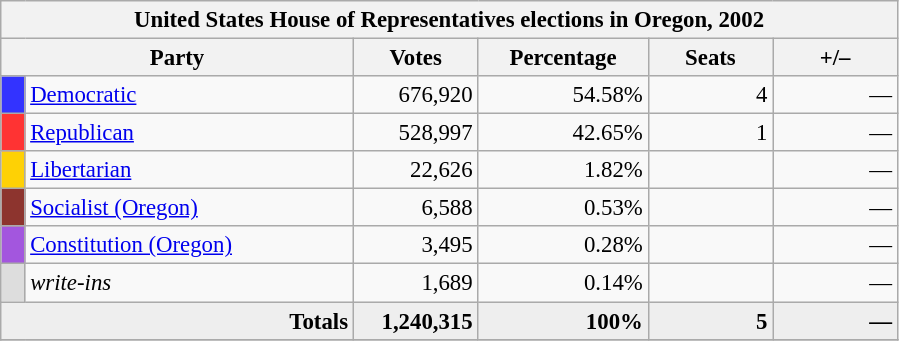<table class="wikitable" style="font-size: 95%;">
<tr>
<th colspan="6">United States House of Representatives elections in Oregon, 2002</th>
</tr>
<tr>
<th colspan=2 style="width: 15em">Party</th>
<th style="width: 5em">Votes</th>
<th style="width: 7em">Percentage</th>
<th style="width: 5em">Seats</th>
<th style="width: 5em">+/–</th>
</tr>
<tr>
<th style="background-color:#3333FF; width: 3px"></th>
<td style="width: 130px"><a href='#'>Democratic</a></td>
<td align="right">676,920</td>
<td align="right">54.58%</td>
<td align="right">4</td>
<td align="right">—</td>
</tr>
<tr>
<th style="background-color:#FF3333; width: 3px"></th>
<td style="width: 130px"><a href='#'>Republican</a></td>
<td align="right">528,997</td>
<td align="right">42.65%</td>
<td align="right">1</td>
<td align="right">—</td>
</tr>
<tr>
<th style="background-color:#FED105; width: 3px"></th>
<td style="width: 130px"><a href='#'>Libertarian</a></td>
<td align="right">22,626</td>
<td align="right">1.82%</td>
<td align="right"></td>
<td align="right">—</td>
</tr>
<tr>
<th style="background-color:#8D342E; width: 3px"></th>
<td style="width: 130px"><a href='#'>Socialist (Oregon)</a></td>
<td align="right">6,588</td>
<td align="right">0.53%</td>
<td align="right"></td>
<td align="right">—</td>
</tr>
<tr>
<th style="background-color:#A356DE; width: 3px"></th>
<td style="width: 130px"><a href='#'>Constitution (Oregon)</a></td>
<td align="right">3,495</td>
<td align="right">0.28%</td>
<td align="right"></td>
<td align="right">—</td>
</tr>
<tr>
<th style="background-color:#DDDDDD; width: 3px"></th>
<td style="width: 130px"><em>write-ins</em></td>
<td align="right">1,689</td>
<td align="right">0.14%</td>
<td align="right"></td>
<td align="right">—</td>
</tr>
<tr bgcolor="#EEEEEE">
<td colspan="2" align="right"><strong>Totals</strong></td>
<td align="right"><strong>1,240,315</strong></td>
<td align="right"><strong>100%</strong></td>
<td align="right"><strong>5</strong></td>
<td align="right"><strong>—</strong></td>
</tr>
<tr bgcolor="#EEEEEE">
</tr>
</table>
